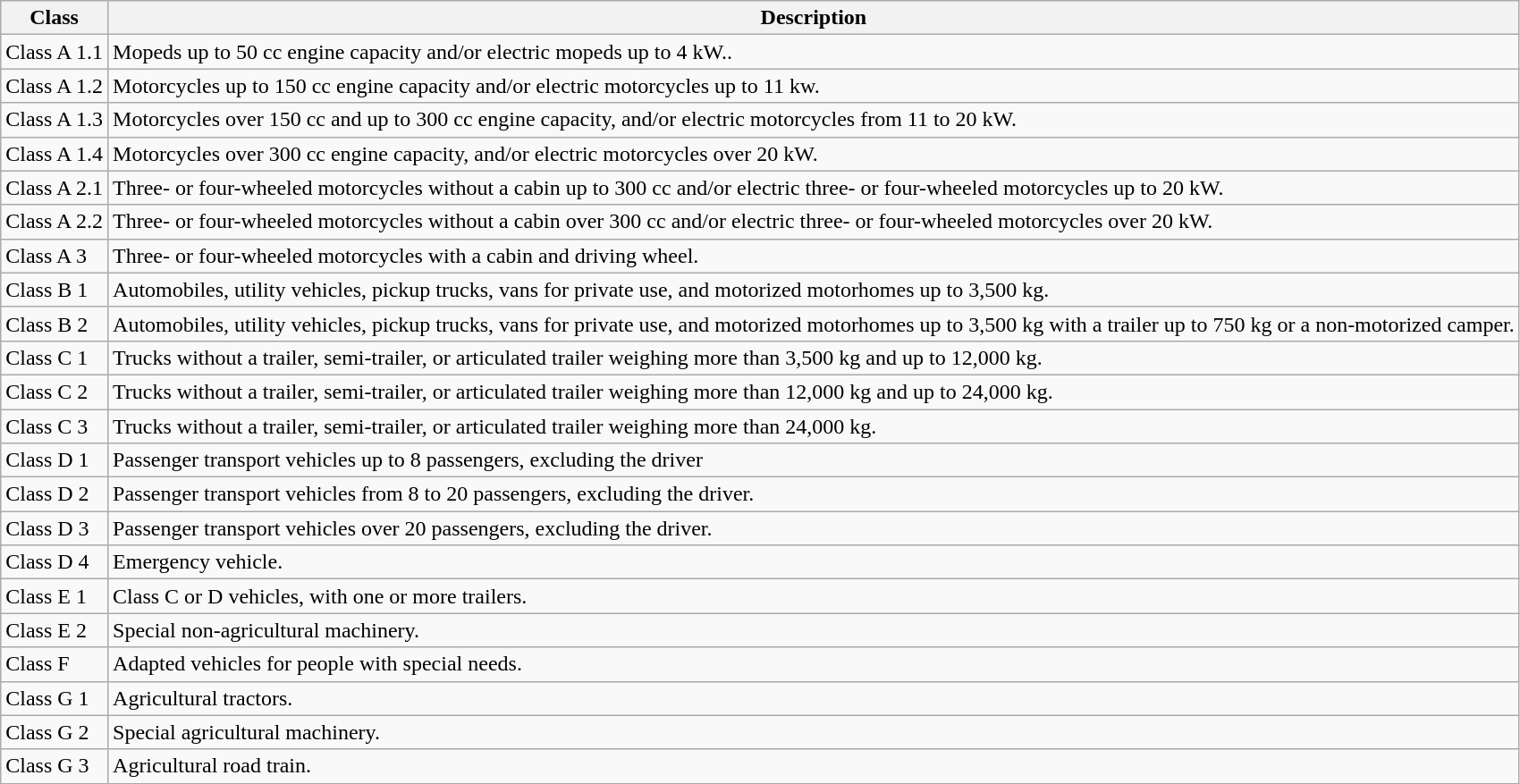<table class="wikitable">
<tr>
<th>Class</th>
<th>Description</th>
</tr>
<tr>
<td>Class A 1.1</td>
<td>Mopeds up to 50 cc engine capacity and/or electric mopeds up to 4 kW..</td>
</tr>
<tr>
<td>Class A 1.2</td>
<td>Motorcycles up to 150 cc engine capacity and/or electric motorcycles up to 11 kw.</td>
</tr>
<tr>
<td>Class A 1.3</td>
<td>Motorcycles over 150 cc and up to 300 cc engine capacity, and/or electric motorcycles from 11 to 20 kW.</td>
</tr>
<tr>
<td>Class A 1.4</td>
<td>Motorcycles over 300 cc engine capacity, and/or electric motorcycles over 20 kW.</td>
</tr>
<tr>
<td>Class A 2.1</td>
<td>Three- or four-wheeled motorcycles without a cabin up to 300 cc and/or electric three- or four-wheeled motorcycles up to 20 kW.</td>
</tr>
<tr>
<td>Class A 2.2</td>
<td>Three- or four-wheeled motorcycles without a cabin over 300 cc and/or electric three- or four-wheeled motorcycles over 20 kW.</td>
</tr>
<tr>
<td>Class A 3</td>
<td>Three- or four-wheeled motorcycles with a cabin and driving wheel.</td>
</tr>
<tr>
<td>Class B 1</td>
<td>Automobiles, utility vehicles, pickup trucks, vans for private use, and motorized motorhomes up to 3,500 kg.</td>
</tr>
<tr>
<td>Class B 2</td>
<td>Automobiles, utility vehicles, pickup trucks, vans for private use, and motorized motorhomes up to 3,500 kg with a trailer up to 750 kg or a non-motorized camper.</td>
</tr>
<tr>
<td>Class C 1</td>
<td>Trucks without a trailer, semi-trailer, or articulated trailer weighing more than 3,500 kg and up to 12,000 kg.</td>
</tr>
<tr>
<td>Class C 2</td>
<td>Trucks without a trailer, semi-trailer, or articulated trailer weighing more than 12,000 kg and up to 24,000 kg.</td>
</tr>
<tr>
<td>Class C 3</td>
<td>Trucks without a trailer, semi-trailer, or articulated trailer weighing more than 24,000 kg.</td>
</tr>
<tr>
<td>Class D 1</td>
<td>Passenger transport vehicles up to 8 passengers, excluding the driver</td>
</tr>
<tr>
<td>Class D 2</td>
<td>Passenger transport vehicles from 8 to 20 passengers, excluding the driver.</td>
</tr>
<tr>
<td>Class D 3</td>
<td>Passenger transport vehicles over 20 passengers, excluding the driver.</td>
</tr>
<tr>
<td>Class D 4</td>
<td>Emergency vehicle.</td>
</tr>
<tr>
<td>Class E 1</td>
<td>Class C or D vehicles, with one or more trailers.</td>
</tr>
<tr>
<td>Class E 2</td>
<td>Special non-agricultural machinery.</td>
</tr>
<tr>
<td>Class F</td>
<td>Adapted vehicles for people with special needs.</td>
</tr>
<tr>
<td>Class G 1</td>
<td>Agricultural tractors.</td>
</tr>
<tr>
<td>Class G 2</td>
<td>Special agricultural machinery.</td>
</tr>
<tr>
<td>Class G 3</td>
<td>Agricultural road train.</td>
</tr>
</table>
